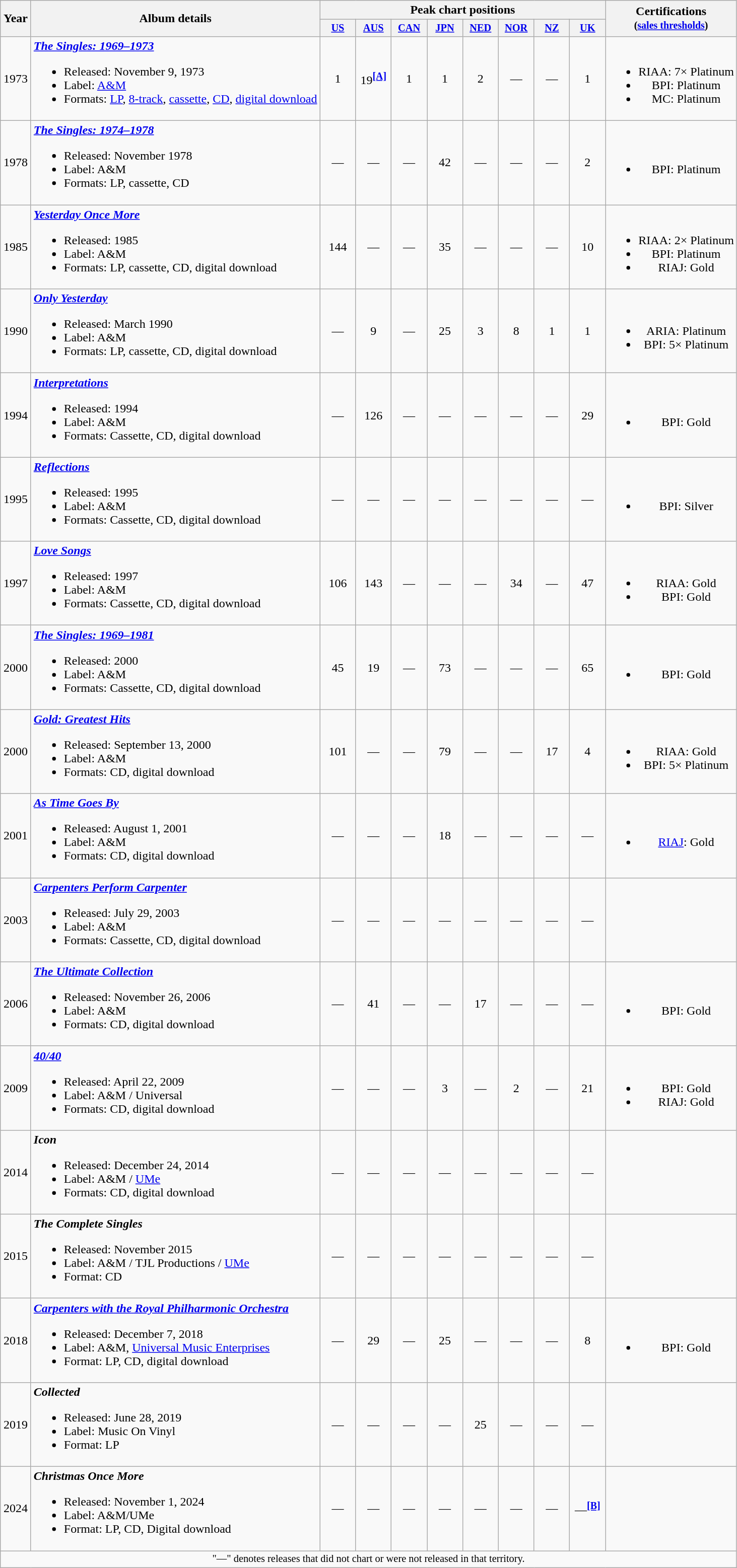<table class="wikitable" style="text-align:center">
<tr>
<th rowspan="2" width="33">Year</th>
<th rowspan="2">Album details</th>
<th colspan="8">Peak chart positions</th>
<th rowspan="2">Certifications<br><small>(<a href='#'>sales thresholds</a>)</small></th>
</tr>
<tr>
<th style="width:3em;font-size:85%"><a href='#'>US</a><br></th>
<th style="width:3em;font-size:85%"><a href='#'>AUS</a><br></th>
<th style="width:3em;font-size:85%"><a href='#'>CAN</a><br></th>
<th style="width:3em;font-size:85%"><a href='#'>JPN</a><br></th>
<th style="width:3em;font-size:85%"><a href='#'>NED</a><br></th>
<th style="width:3em;font-size:85%"><a href='#'>NOR</a><br></th>
<th style="width:3em;font-size:85%"><a href='#'>NZ</a><br></th>
<th style="width:3em;font-size:85%"><a href='#'>UK</a><br></th>
</tr>
<tr>
<td>1973</td>
<td align="left"><strong><em><a href='#'>The Singles: 1969–1973</a></em></strong><br><ul><li>Released: November 9, 1973</li><li>Label: <a href='#'>A&M</a></li><li>Formats: <a href='#'>LP</a>, <a href='#'>8-track</a>, <a href='#'>cassette</a>, <a href='#'>CD</a>, <a href='#'>digital download</a></li></ul></td>
<td>1</td>
<td>19<sup><a href='#'><strong>[A]</strong></a></sup></td>
<td>1</td>
<td>1</td>
<td>2</td>
<td>—</td>
<td>—</td>
<td>1</td>
<td><br><ul><li>RIAA: 7× Platinum</li><li>BPI: Platinum</li><li>MC: Platinum</li></ul></td>
</tr>
<tr>
<td>1978</td>
<td align="left"><strong><em><a href='#'>The Singles: 1974–1978</a></em></strong><br><ul><li>Released: November 1978</li><li>Label: A&M</li><li>Formats: LP, cassette, CD</li></ul></td>
<td>—</td>
<td>—</td>
<td>—</td>
<td>42</td>
<td>—</td>
<td>—</td>
<td>—</td>
<td>2</td>
<td><br><ul><li>BPI: Platinum</li></ul></td>
</tr>
<tr>
<td>1985</td>
<td align="left"><strong><em><a href='#'>Yesterday Once More</a></em></strong><br><ul><li>Released: 1985</li><li>Label: A&M</li><li>Formats: LP, cassette, CD, digital download</li></ul></td>
<td>144</td>
<td>—</td>
<td>—</td>
<td>35</td>
<td>—</td>
<td>—</td>
<td>—</td>
<td>10</td>
<td><br><ul><li>RIAA: 2× Platinum</li><li>BPI: Platinum</li><li>RIAJ: Gold</li></ul></td>
</tr>
<tr>
<td>1990</td>
<td align="left"><strong><em><a href='#'>Only Yesterday</a></em></strong><br><ul><li>Released: March 1990</li><li>Label: A&M</li><li>Formats: LP, cassette, CD, digital download</li></ul></td>
<td>—</td>
<td>9</td>
<td>—</td>
<td>25</td>
<td>3</td>
<td>8</td>
<td>1</td>
<td>1</td>
<td><br><ul><li>ARIA: Platinum</li><li>BPI: 5× Platinum</li></ul></td>
</tr>
<tr>
<td>1994</td>
<td align="left"><strong><em><a href='#'>Interpretations</a></em></strong><br><ul><li>Released: 1994</li><li>Label: A&M</li><li>Formats: Cassette, CD, digital download</li></ul></td>
<td>—</td>
<td>126</td>
<td>—</td>
<td>—</td>
<td>—</td>
<td>—</td>
<td>—</td>
<td>29</td>
<td><br><ul><li>BPI: Gold</li></ul></td>
</tr>
<tr>
<td>1995</td>
<td align="left"><strong><em><a href='#'>Reflections</a></em></strong><br><ul><li>Released: 1995</li><li>Label: A&M</li><li>Formats: Cassette, CD, digital download</li></ul></td>
<td>—</td>
<td>—</td>
<td>—</td>
<td>—</td>
<td>—</td>
<td>—</td>
<td>—</td>
<td>—</td>
<td><br><ul><li>BPI: Silver</li></ul></td>
</tr>
<tr>
<td>1997</td>
<td align="left"><strong><em><a href='#'>Love Songs</a></em></strong><br><ul><li>Released: 1997</li><li>Label: A&M</li><li>Formats: Cassette, CD, digital download</li></ul></td>
<td>106</td>
<td>143</td>
<td>—</td>
<td>—</td>
<td>—</td>
<td>34</td>
<td>—</td>
<td>47</td>
<td><br><ul><li>RIAA: Gold</li><li>BPI: Gold</li></ul></td>
</tr>
<tr>
<td>2000</td>
<td align="left"><strong><em><a href='#'>The Singles: 1969–1981</a></em></strong><br><ul><li>Released: 2000</li><li>Label: A&M</li><li>Formats: Cassette, CD, digital download</li></ul></td>
<td>45</td>
<td>19</td>
<td>—</td>
<td>73</td>
<td>—</td>
<td>—</td>
<td>—</td>
<td>65</td>
<td><br><ul><li>BPI: Gold</li></ul></td>
</tr>
<tr>
<td>2000</td>
<td align="left"><strong><em><a href='#'>Gold: Greatest Hits</a></em></strong><br><ul><li>Released: September 13, 2000</li><li>Label: A&M</li><li>Formats: CD, digital download</li></ul></td>
<td>101</td>
<td>—</td>
<td>—</td>
<td>79</td>
<td>—</td>
<td>—</td>
<td>17</td>
<td>4</td>
<td><br><ul><li>RIAA: Gold</li><li>BPI: 5× Platinum</li></ul></td>
</tr>
<tr>
<td>2001</td>
<td align="left"><strong><em><a href='#'>As Time Goes By</a></em></strong><br><ul><li>Released: August 1, 2001</li><li>Label: A&M</li><li>Formats: CD, digital download</li></ul></td>
<td>—</td>
<td>—</td>
<td>—</td>
<td>18</td>
<td>—</td>
<td>—</td>
<td>—</td>
<td>—</td>
<td><br><ul><li><a href='#'>RIAJ</a>: Gold</li></ul></td>
</tr>
<tr>
<td>2003</td>
<td align="left"><strong><em><a href='#'>Carpenters Perform Carpenter</a></em></strong><br><ul><li>Released: July 29, 2003</li><li>Label: A&M</li><li>Formats: Cassette, CD, digital download</li></ul></td>
<td>—</td>
<td>—</td>
<td>—</td>
<td>—</td>
<td>—</td>
<td>—</td>
<td>—</td>
<td>—</td>
<td></td>
</tr>
<tr>
<td>2006</td>
<td align="left"><strong><em><a href='#'>The Ultimate Collection</a></em></strong><br><ul><li>Released: November 26, 2006</li><li>Label: A&M</li><li>Formats: CD, digital download</li></ul></td>
<td>—</td>
<td>41</td>
<td>—</td>
<td>—</td>
<td>17</td>
<td>—</td>
<td>—</td>
<td>—</td>
<td><br><ul><li>BPI: Gold</li></ul></td>
</tr>
<tr>
<td>2009</td>
<td align="left"><strong><em><a href='#'>40/40</a></em></strong><br><ul><li>Released: April 22, 2009</li><li>Label: A&M / Universal</li><li>Formats: CD, digital download</li></ul></td>
<td>—</td>
<td>—</td>
<td>—</td>
<td>3</td>
<td>—</td>
<td>2</td>
<td>—</td>
<td>21</td>
<td><br><ul><li>BPI: Gold</li><li>RIAJ: Gold</li></ul></td>
</tr>
<tr>
<td>2014</td>
<td align="left"><strong><em>Icon</em></strong><br><ul><li>Released: December 24, 2014</li><li>Label: A&M / <a href='#'>UMe</a></li><li>Formats: CD, digital download</li></ul></td>
<td>—</td>
<td>—</td>
<td>—</td>
<td>—</td>
<td>—</td>
<td>—</td>
<td>—</td>
<td>—</td>
<td></td>
</tr>
<tr>
<td>2015</td>
<td align="left"><strong><em>The Complete Singles</em></strong><br><ul><li>Released: November 2015</li><li>Label: A&M / TJL Productions / <a href='#'>UMe</a></li><li>Format: CD</li></ul></td>
<td>—</td>
<td>—</td>
<td>—</td>
<td>—</td>
<td>—</td>
<td>—</td>
<td>—</td>
<td>—</td>
<td></td>
</tr>
<tr>
<td>2018</td>
<td align="left"><strong><em><a href='#'>Carpenters with the Royal Philharmonic Orchestra</a></em></strong><br><ul><li>Released: December 7, 2018</li><li>Label: A&M, <a href='#'>Universal Music Enterprises</a></li><li>Format: LP, CD, digital download</li></ul></td>
<td>—</td>
<td>29</td>
<td>—</td>
<td>25</td>
<td>—</td>
<td>—</td>
<td>—</td>
<td>8</td>
<td><br><ul><li>BPI: Gold</li></ul></td>
</tr>
<tr>
<td>2019</td>
<td align="left"><strong><em>Collected</em></strong><br><ul><li>Released: June 28, 2019</li><li>Label: Music On Vinyl</li><li>Format: LP</li></ul></td>
<td>—</td>
<td>—</td>
<td>—</td>
<td>—</td>
<td>25</td>
<td>—</td>
<td>—</td>
<td>—</td>
<td></td>
</tr>
<tr>
<td>2024</td>
<td align="left"><strong><em>Christmas Once More</em></strong><br><ul><li>Released: November 1, 2024</li><li>Label: A&M/UMe</li><li>Format: LP, CD, Digital download</li></ul></td>
<td>—</td>
<td>—</td>
<td>—</td>
<td>—</td>
<td>—</td>
<td>—</td>
<td>—</td>
<td>—<sup><a href='#'><strong>[B]</strong></a></sup></td>
<td></td>
</tr>
<tr>
<td align="center" colspan="11" style="font-size:85%">"—" denotes releases that did not chart or were not released in that territory.</td>
</tr>
</table>
